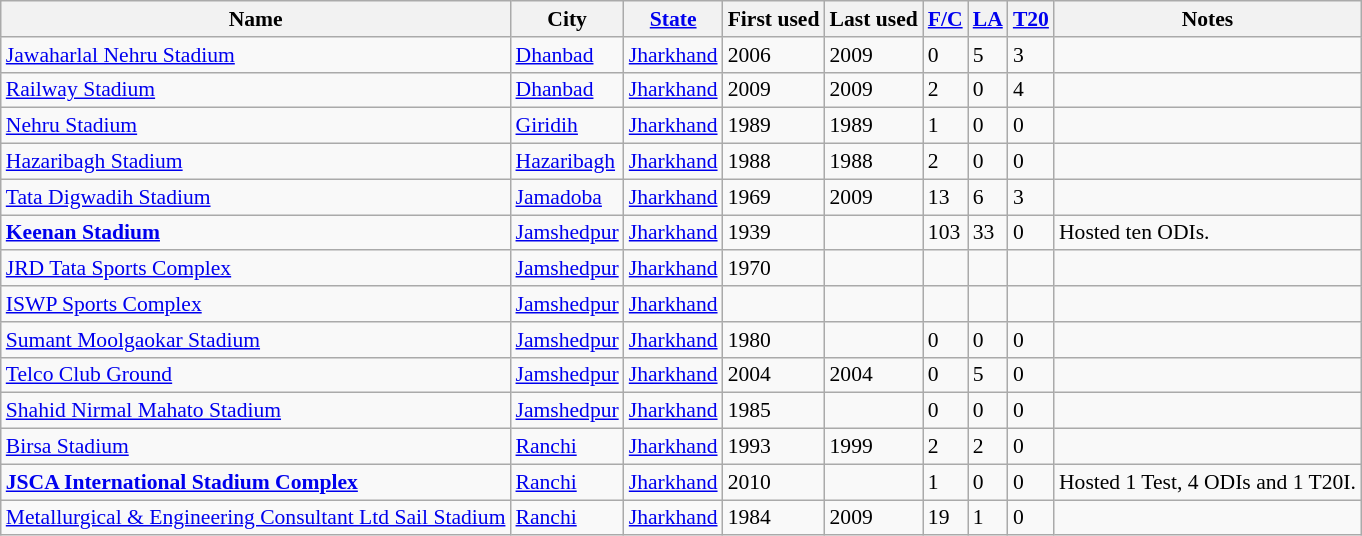<table class="wikitable sortable collapsible static-row-numbers" style="font-size: 90%">
<tr>
<th>Name</th>
<th>City</th>
<th><a href='#'>State</a></th>
<th>First used</th>
<th>Last used</th>
<th><a href='#'>F/C</a></th>
<th><a href='#'>LA</a></th>
<th><a href='#'>T20</a></th>
<th>Notes</th>
</tr>
<tr>
<td><a href='#'>Jawaharlal Nehru Stadium</a></td>
<td><a href='#'>Dhanbad</a></td>
<td><a href='#'>Jharkhand</a></td>
<td>2006</td>
<td>2009</td>
<td>0</td>
<td>5</td>
<td>3</td>
<td></td>
</tr>
<tr>
<td><a href='#'>Railway Stadium</a></td>
<td><a href='#'>Dhanbad</a></td>
<td><a href='#'>Jharkhand</a></td>
<td>2009</td>
<td>2009</td>
<td>2</td>
<td>0</td>
<td>4</td>
<td></td>
</tr>
<tr>
<td><a href='#'>Nehru Stadium</a></td>
<td><a href='#'>Giridih</a></td>
<td><a href='#'>Jharkhand</a></td>
<td>1989</td>
<td>1989</td>
<td>1</td>
<td>0</td>
<td>0</td>
<td></td>
</tr>
<tr>
<td><a href='#'>Hazaribagh Stadium</a></td>
<td><a href='#'>Hazaribagh</a></td>
<td><a href='#'>Jharkhand</a></td>
<td>1988</td>
<td>1988</td>
<td>2</td>
<td>0</td>
<td>0</td>
<td></td>
</tr>
<tr>
<td><a href='#'>Tata Digwadih Stadium</a></td>
<td><a href='#'>Jamadoba</a></td>
<td><a href='#'>Jharkhand</a></td>
<td>1969</td>
<td>2009</td>
<td>13</td>
<td>6</td>
<td>3</td>
<td></td>
</tr>
<tr>
<td><strong><a href='#'>Keenan Stadium</a></strong></td>
<td><a href='#'>Jamshedpur</a></td>
<td><a href='#'>Jharkhand</a></td>
<td>1939</td>
<td></td>
<td>103</td>
<td>33</td>
<td>0</td>
<td>Hosted ten ODIs.</td>
</tr>
<tr>
<td><a href='#'>JRD Tata Sports Complex</a></td>
<td><a href='#'>Jamshedpur</a></td>
<td><a href='#'>Jharkhand</a></td>
<td>1970</td>
<td></td>
<td></td>
<td></td>
<td></td>
<td></td>
</tr>
<tr>
<td><a href='#'>ISWP Sports Complex</a></td>
<td><a href='#'>Jamshedpur</a></td>
<td><a href='#'>Jharkhand</a></td>
<td></td>
<td></td>
<td></td>
<td></td>
<td></td>
<td></td>
</tr>
<tr>
<td><a href='#'>Sumant Moolgaokar Stadium</a></td>
<td><a href='#'>Jamshedpur</a></td>
<td><a href='#'>Jharkhand</a></td>
<td>1980</td>
<td></td>
<td>0</td>
<td>0</td>
<td>0</td>
<td></td>
</tr>
<tr>
<td><a href='#'>Telco Club Ground</a></td>
<td><a href='#'>Jamshedpur</a></td>
<td><a href='#'>Jharkhand</a></td>
<td>2004</td>
<td>2004</td>
<td>0</td>
<td>5</td>
<td>0</td>
<td></td>
</tr>
<tr>
<td><a href='#'>Shahid Nirmal Mahato Stadium</a></td>
<td><a href='#'>Jamshedpur</a></td>
<td><a href='#'>Jharkhand</a></td>
<td>1985</td>
<td></td>
<td>0</td>
<td>0</td>
<td>0</td>
<td></td>
</tr>
<tr>
<td><a href='#'>Birsa Stadium</a></td>
<td><a href='#'>Ranchi</a></td>
<td><a href='#'>Jharkhand</a></td>
<td>1993</td>
<td>1999</td>
<td>2</td>
<td>2</td>
<td>0</td>
<td></td>
</tr>
<tr>
<td><strong><a href='#'>JSCA International Stadium Complex</a></strong></td>
<td><a href='#'>Ranchi</a></td>
<td><a href='#'>Jharkhand</a></td>
<td>2010</td>
<td></td>
<td>1</td>
<td>0</td>
<td>0</td>
<td>Hosted 1 Test, 4 ODIs and 1 T20I.</td>
</tr>
<tr>
<td><a href='#'>Metallurgical & Engineering Consultant Ltd Sail Stadium</a></td>
<td><a href='#'>Ranchi</a></td>
<td><a href='#'>Jharkhand</a></td>
<td>1984</td>
<td>2009</td>
<td>19</td>
<td>1</td>
<td>0</td>
<td></td>
</tr>
</table>
